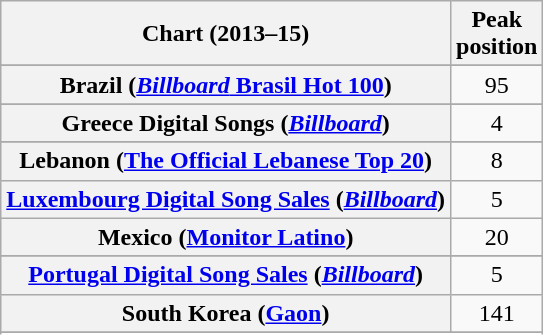<table class="wikitable sortable plainrowheaders" style="text-align:center">
<tr>
<th scope="col">Chart (2013–15)</th>
<th scope="col">Peak<br>position</th>
</tr>
<tr>
</tr>
<tr>
</tr>
<tr>
</tr>
<tr>
</tr>
<tr>
<th scope="row">Brazil (<a href='#'><em>Billboard</em> Brasil Hot 100</a>)</th>
<td>95</td>
</tr>
<tr>
</tr>
<tr>
</tr>
<tr>
</tr>
<tr>
</tr>
<tr>
<th scope="row">Greece Digital Songs (<em><a href='#'>Billboard</a></em>)</th>
<td>4</td>
</tr>
<tr>
</tr>
<tr>
</tr>
<tr>
</tr>
<tr>
<th scope="row">Lebanon (<a href='#'>The Official Lebanese Top 20</a>)</th>
<td>8</td>
</tr>
<tr>
<th scope="row"><a href='#'>Luxembourg Digital Song Sales</a> (<a href='#'><em>Billboard</em></a>)</th>
<td>5</td>
</tr>
<tr>
<th scope="row">Mexico (<a href='#'>Monitor Latino</a>)</th>
<td>20</td>
</tr>
<tr>
</tr>
<tr>
</tr>
<tr>
</tr>
<tr>
<th scope="row"><a href='#'>Portugal Digital Song Sales</a> (<a href='#'><em>Billboard</em></a>)</th>
<td>5</td>
</tr>
<tr>
<th scope="row">South Korea (<a href='#'>Gaon</a>)</th>
<td>141</td>
</tr>
<tr>
</tr>
<tr>
</tr>
<tr>
</tr>
<tr>
</tr>
<tr>
</tr>
</table>
